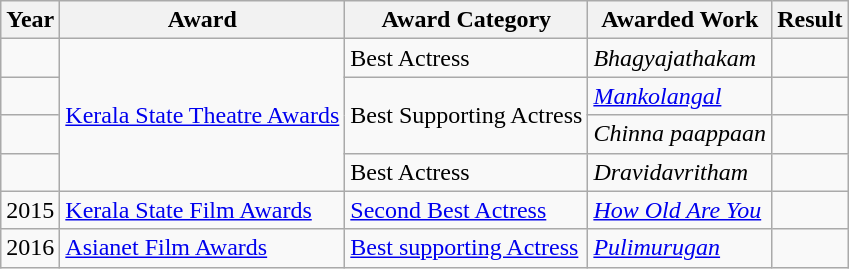<table class="wikitable">
<tr>
<th>Year</th>
<th>Award</th>
<th>Award Category</th>
<th>Awarded Work</th>
<th>Result</th>
</tr>
<tr>
<td></td>
<td rowspan="4"><a href='#'>Kerala State Theatre Awards</a></td>
<td>Best Actress</td>
<td><em>Bhagyajathakam</em></td>
<td></td>
</tr>
<tr>
<td></td>
<td rowspan="2">Best Supporting Actress</td>
<td><a href='#'><em>Mankolangal</em></a></td>
<td></td>
</tr>
<tr>
<td></td>
<td><em>Chinna paappaan</em></td>
<td></td>
</tr>
<tr>
<td></td>
<td>Best Actress</td>
<td><em>Dravidavritham</em></td>
<td></td>
</tr>
<tr>
<td>2015</td>
<td><a href='#'>Kerala State Film Awards</a></td>
<td><a href='#'>Second Best Actress</a></td>
<td><a href='#'><em>How Old Are You</em></a></td>
<td></td>
</tr>
<tr>
<td>2016</td>
<td><a href='#'>Asianet Film Awards</a></td>
<td><a href='#'>Best supporting Actress</a></td>
<td><em><a href='#'>Pulimurugan</a></em></td>
<td></td>
</tr>
</table>
